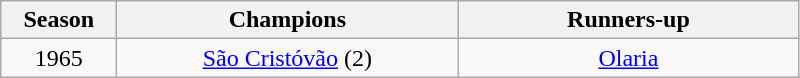<table class="wikitable" style="text-align:center; margin-left:1em;">
<tr>
<th style="width:70px">Season</th>
<th style="width:220px">Champions</th>
<th style="width:220px">Runners-up</th>
</tr>
<tr>
<td>1965</td>
<td><a href='#'>São Cristóvão</a> (2)</td>
<td><a href='#'>Olaria</a></td>
</tr>
</table>
